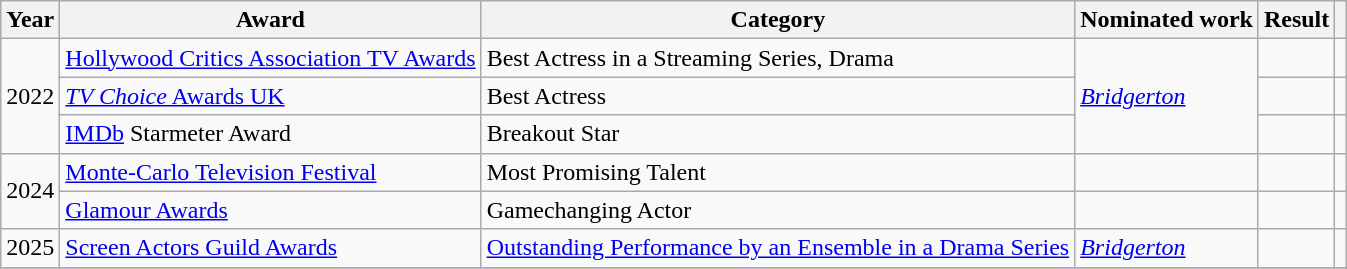<table class="wikitable plainrowheaders sortable">
<tr>
<th>Year</th>
<th>Award</th>
<th>Category</th>
<th>Nominated work</th>
<th>Result</th>
<th class="unsortable"></th>
</tr>
<tr>
<td rowspan="3">2022</td>
<td><a href='#'>Hollywood Critics Association TV Awards</a></td>
<td>Best Actress in a Streaming Series, Drama</td>
<td rowspan="3"><em><a href='#'>Bridgerton</a></em></td>
<td></td>
<td></td>
</tr>
<tr>
<td><a href='#'><em>TV Choice</em> Awards UK</a></td>
<td>Best Actress</td>
<td></td>
<td></td>
</tr>
<tr>
<td><a href='#'>IMDb</a> Starmeter Award</td>
<td>Breakout Star</td>
<td></td>
<td></td>
</tr>
<tr>
<td rowspan="2" style="text-align:center;">2024</td>
<td><a href='#'>Monte-Carlo Television Festival</a></td>
<td>Most Promising Talent</td>
<td></td>
<td></td>
<td></td>
</tr>
<tr>
<td><a href='#'>Glamour Awards</a></td>
<td>Gamechanging Actor</td>
<td></td>
<td></td>
<td></td>
</tr>
<tr>
<td>2025</td>
<td><a href='#'>Screen Actors Guild Awards</a></td>
<td><a href='#'>Outstanding Performance by an Ensemble in a Drama Series</a></td>
<td><em><a href='#'>Bridgerton</a></em></td>
<td></td>
<td></td>
</tr>
<tr>
</tr>
</table>
